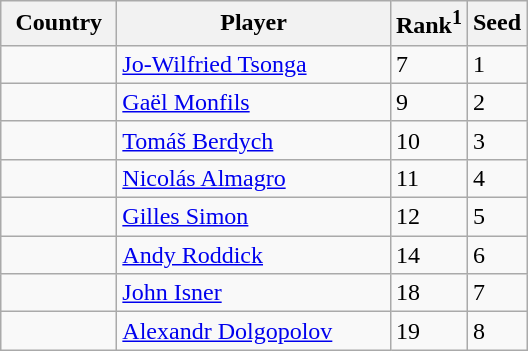<table class="sortable wikitable">
<tr>
<th width="70">Country</th>
<th width="175">Player</th>
<th>Rank<sup>1</sup></th>
<th>Seed</th>
</tr>
<tr>
<td></td>
<td><a href='#'>Jo-Wilfried Tsonga</a></td>
<td>7</td>
<td>1</td>
</tr>
<tr>
<td></td>
<td><a href='#'>Gaël Monfils</a></td>
<td>9</td>
<td>2</td>
</tr>
<tr>
<td></td>
<td><a href='#'>Tomáš Berdych</a></td>
<td>10</td>
<td>3</td>
</tr>
<tr>
<td></td>
<td><a href='#'>Nicolás Almagro</a></td>
<td>11</td>
<td>4</td>
</tr>
<tr>
<td></td>
<td><a href='#'>Gilles Simon</a></td>
<td>12</td>
<td>5</td>
</tr>
<tr>
<td></td>
<td><a href='#'>Andy Roddick</a></td>
<td>14</td>
<td>6</td>
</tr>
<tr>
<td></td>
<td><a href='#'>John Isner</a></td>
<td>18</td>
<td>7</td>
</tr>
<tr>
<td></td>
<td><a href='#'>Alexandr Dolgopolov</a></td>
<td>19</td>
<td>8</td>
</tr>
</table>
